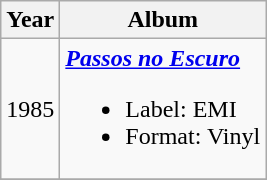<table class="wikitable">
<tr>
<th>Year</th>
<th>Album</th>
</tr>
<tr>
<td>1985</td>
<td><strong><em><a href='#'>Passos no Escuro</a></em></strong><br><ul><li>Label: EMI</li><li>Format: Vinyl</li></ul></td>
</tr>
<tr>
</tr>
</table>
